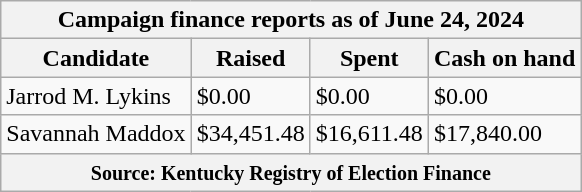<table class="wikitable sortable">
<tr>
<th colspan=4>Campaign finance reports as of June 24, 2024</th>
</tr>
<tr style="text-align:center;">
<th>Candidate</th>
<th>Raised</th>
<th>Spent</th>
<th>Cash on hand</th>
</tr>
<tr>
<td>Jarrod M. Lykins</td>
<td>$0.00</td>
<td>$0.00</td>
<td>$0.00</td>
</tr>
<tr>
<td>Savannah Maddox</td>
<td>$34,451.48</td>
<td>$16,611.48</td>
<td>$17,840.00</td>
</tr>
<tr>
<th colspan="4"><small>Source: Kentucky Registry of Election Finance</small></th>
</tr>
</table>
